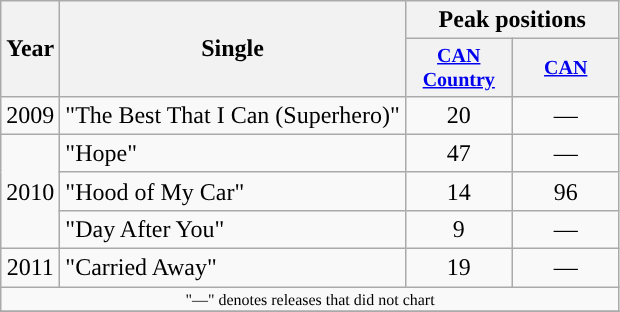<table class="wikitable" style="text-align:center;">
<tr>
<th rowspan="2">Year</th>
<th rowspan="2">Single</th>
<th colspan="2«">Peak positions</th>
</tr>
<tr style="font-size:smaller;">
<th width="65"><a href='#'>CAN Country</a><br></th>
<th width="65"><a href='#'>CAN</a><br></th>
</tr>
<tr>
<td>2009</td>
<td align="left">"The Best That I Can (Superhero)"</td>
<td>20</td>
<td>—</td>
</tr>
<tr>
<td rowspan="3">2010</td>
<td align="left">"Hope"</td>
<td>47</td>
<td>—</td>
</tr>
<tr>
<td align="left">"Hood of My Car"</td>
<td>14</td>
<td>96</td>
</tr>
<tr>
<td align="left">"Day After You"</td>
<td>9</td>
<td>—</td>
</tr>
<tr>
<td>2011</td>
<td align="left">"Carried Away"</td>
<td>19</td>
<td>—</td>
</tr>
<tr>
<td colspan="4" style="font-size:8pt">"—" denotes releases that did not chart</td>
</tr>
<tr>
</tr>
</table>
